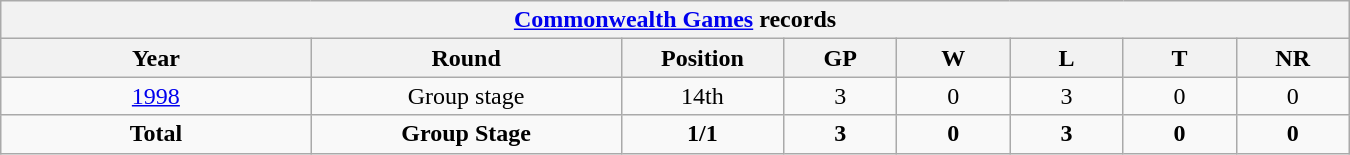<table class="wikitable" style="text-align: center; width:900px">
<tr>
<th colspan="9"><a href='#'>Commonwealth Games</a> records</th>
</tr>
<tr>
<th width=150>Year</th>
<th width=150>Round</th>
<th width=75>Position</th>
<th width=50>GP</th>
<th width=50>W</th>
<th width=50>L</th>
<th width=50>T</th>
<th width=50>NR</th>
</tr>
<tr>
<td> <a href='#'>1998</a></td>
<td>Group stage</td>
<td>14th</td>
<td>3</td>
<td>0</td>
<td>3</td>
<td>0</td>
<td>0</td>
</tr>
<tr>
<td><strong>Total</strong></td>
<td><strong>Group Stage</strong></td>
<td><strong>1/1</strong></td>
<td><strong>3</strong></td>
<td><strong>0</strong></td>
<td><strong>3</strong></td>
<td><strong>0</strong></td>
<td><strong>0</strong></td>
</tr>
</table>
